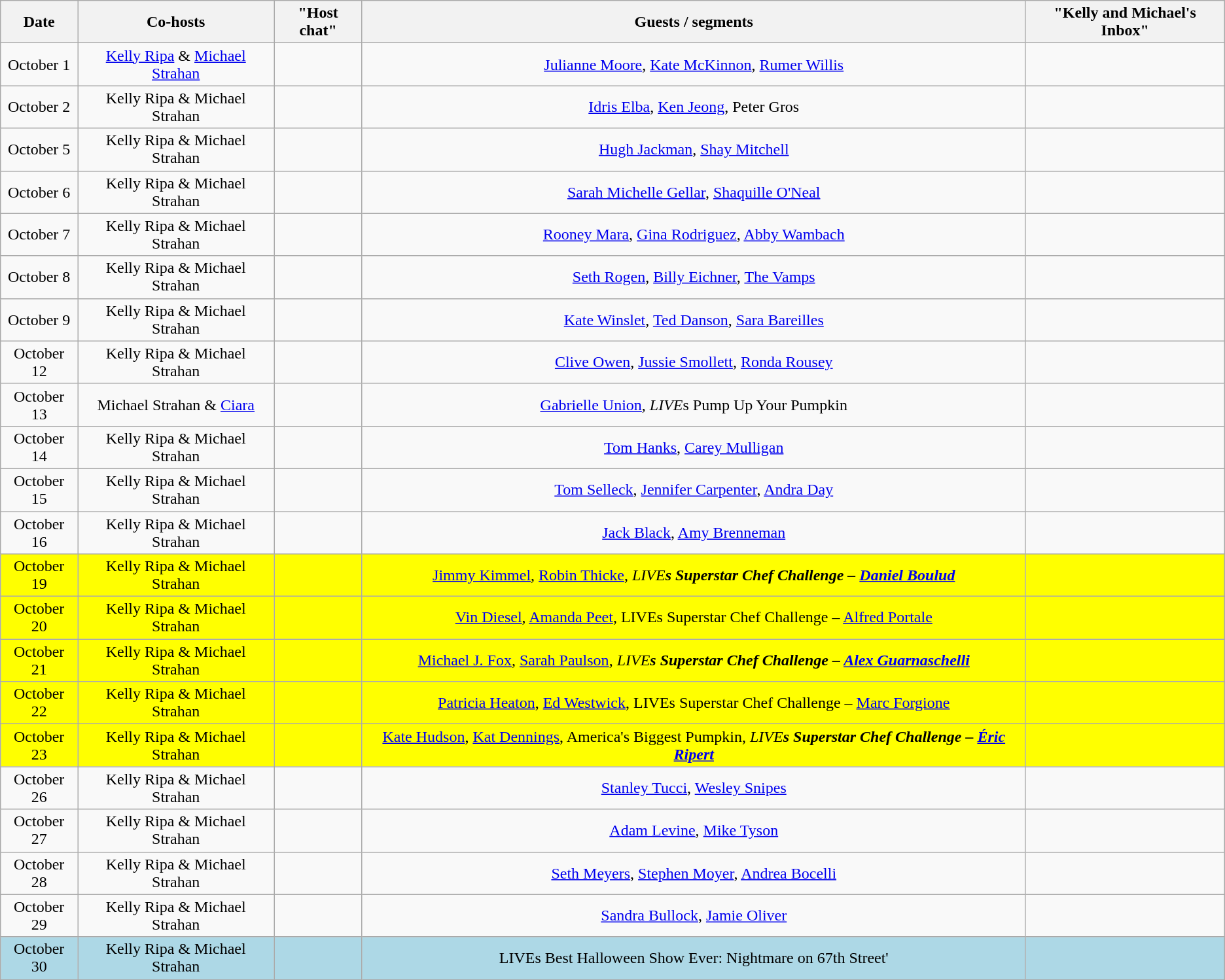<table class="wikitable sortable" style="text-align:center;">
<tr>
<th>Date</th>
<th>Co-hosts</th>
<th>"Host chat"</th>
<th>Guests / segments</th>
<th>"Kelly and Michael's Inbox"</th>
</tr>
<tr>
<td>October 1</td>
<td><a href='#'>Kelly Ripa</a> & <a href='#'>Michael Strahan</a></td>
<td></td>
<td><a href='#'>Julianne Moore</a>, <a href='#'>Kate McKinnon</a>, <a href='#'>Rumer Willis</a></td>
<td></td>
</tr>
<tr>
<td>October 2</td>
<td>Kelly Ripa & Michael Strahan</td>
<td></td>
<td><a href='#'>Idris Elba</a>, <a href='#'>Ken Jeong</a>, Peter Gros</td>
<td></td>
</tr>
<tr>
<td>October 5</td>
<td>Kelly Ripa & Michael Strahan</td>
<td></td>
<td><a href='#'>Hugh Jackman</a>, <a href='#'>Shay Mitchell</a></td>
<td></td>
</tr>
<tr>
<td>October 6</td>
<td>Kelly Ripa & Michael Strahan</td>
<td></td>
<td><a href='#'>Sarah Michelle Gellar</a>, <a href='#'>Shaquille O'Neal</a></td>
<td></td>
</tr>
<tr>
<td>October 7</td>
<td>Kelly Ripa & Michael Strahan</td>
<td></td>
<td><a href='#'>Rooney Mara</a>, <a href='#'>Gina Rodriguez</a>, <a href='#'>Abby Wambach</a></td>
<td></td>
</tr>
<tr>
<td>October 8</td>
<td>Kelly Ripa & Michael Strahan</td>
<td></td>
<td><a href='#'>Seth Rogen</a>, <a href='#'>Billy Eichner</a>, <a href='#'>The Vamps</a></td>
<td></td>
</tr>
<tr>
<td>October 9</td>
<td>Kelly Ripa & Michael Strahan</td>
<td></td>
<td><a href='#'>Kate Winslet</a>, <a href='#'>Ted Danson</a>, <a href='#'>Sara Bareilles</a></td>
<td></td>
</tr>
<tr>
<td>October 12</td>
<td>Kelly Ripa & Michael Strahan</td>
<td></td>
<td><a href='#'>Clive Owen</a>, <a href='#'>Jussie Smollett</a>, <a href='#'>Ronda Rousey</a></td>
<td></td>
</tr>
<tr>
<td>October 13</td>
<td>Michael Strahan & <a href='#'>Ciara</a></td>
<td></td>
<td><a href='#'>Gabrielle Union</a>, <em>LIVE</em>s Pump Up Your Pumpkin</td>
<td></td>
</tr>
<tr>
<td>October 14</td>
<td>Kelly Ripa & Michael Strahan</td>
<td></td>
<td><a href='#'>Tom Hanks</a>, <a href='#'>Carey Mulligan</a></td>
<td></td>
</tr>
<tr>
<td>October 15</td>
<td>Kelly Ripa & Michael Strahan</td>
<td></td>
<td><a href='#'>Tom Selleck</a>, <a href='#'>Jennifer Carpenter</a>, <a href='#'>Andra Day</a></td>
<td></td>
</tr>
<tr>
<td>October 16</td>
<td>Kelly Ripa & Michael Strahan</td>
<td></td>
<td><a href='#'>Jack Black</a>, <a href='#'>Amy Brenneman</a></td>
<td></td>
</tr>
<tr style="background:yellow;">
<td>October 19</td>
<td>Kelly Ripa & Michael Strahan</td>
<td></td>
<td><a href='#'>Jimmy Kimmel</a>, <a href='#'>Robin Thicke</a>, <em>LIVE<strong>s Superstar Chef Challenge – <a href='#'>Daniel Boulud</a></td>
<td></td>
</tr>
<tr style="background:yellow;">
<td>October 20</td>
<td>Kelly Ripa & Michael Strahan</td>
<td></td>
<td><a href='#'>Vin Diesel</a>, <a href='#'>Amanda Peet</a>, </em>LIVE</strong>s Superstar Chef Challenge – <a href='#'>Alfred Portale</a></td>
<td></td>
</tr>
<tr style="background:yellow;">
<td>October 21</td>
<td>Kelly Ripa & Michael Strahan</td>
<td></td>
<td><a href='#'>Michael J. Fox</a>, <a href='#'>Sarah Paulson</a>, <em>LIVE<strong>s Superstar Chef Challenge – <a href='#'>Alex Guarnaschelli</a></td>
<td></td>
</tr>
<tr style="background:yellow;">
<td>October 22</td>
<td>Kelly Ripa & Michael Strahan</td>
<td></td>
<td><a href='#'>Patricia Heaton</a>, <a href='#'>Ed Westwick</a>, </em>LIVE</strong>s Superstar Chef Challenge – <a href='#'>Marc Forgione</a></td>
<td></td>
</tr>
<tr style="background:yellow;">
<td>October 23</td>
<td>Kelly Ripa & Michael Strahan</td>
<td></td>
<td><a href='#'>Kate Hudson</a>, <a href='#'>Kat Dennings</a>, America's Biggest Pumpkin, <em>LIVE<strong>s Superstar Chef Challenge – <a href='#'>Éric Ripert</a></td>
<td></td>
</tr>
<tr>
<td>October 26</td>
<td>Kelly Ripa & Michael Strahan</td>
<td></td>
<td><a href='#'>Stanley Tucci</a>, <a href='#'>Wesley Snipes</a></td>
<td></td>
</tr>
<tr>
<td>October 27</td>
<td>Kelly Ripa & Michael Strahan</td>
<td></td>
<td><a href='#'>Adam Levine</a>, <a href='#'>Mike Tyson</a></td>
<td></td>
</tr>
<tr>
<td>October 28</td>
<td>Kelly Ripa & Michael Strahan</td>
<td></td>
<td><a href='#'>Seth Meyers</a>, <a href='#'>Stephen Moyer</a>, <a href='#'>Andrea Bocelli</a></td>
<td></td>
</tr>
<tr>
<td>October 29</td>
<td>Kelly Ripa & Michael Strahan</td>
<td></td>
<td><a href='#'>Sandra Bullock</a>, <a href='#'>Jamie Oliver</a></td>
<td></td>
</tr>
<tr style="background:lightblue;">
<td>October 30</td>
<td>Kelly Ripa & Michael Strahan</td>
<td></td>
<td></strong>LIVE</em>s Best Halloween Show Ever: Nightmare on 67th Street'</td>
<td></td>
</tr>
</table>
